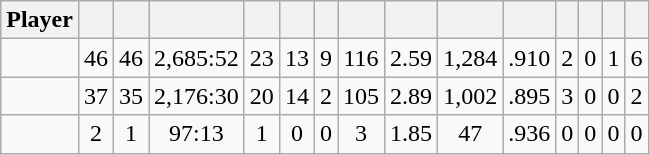<table class="wikitable sortable" style="text-align:center;">
<tr>
<th>Player</th>
<th></th>
<th></th>
<th></th>
<th></th>
<th></th>
<th></th>
<th></th>
<th></th>
<th></th>
<th></th>
<th></th>
<th></th>
<th></th>
<th></th>
</tr>
<tr>
<td></td>
<td>46</td>
<td>46</td>
<td>2,685:52</td>
<td>23</td>
<td>13</td>
<td>9</td>
<td>116</td>
<td>2.59</td>
<td>1,284</td>
<td>.910</td>
<td>2</td>
<td>0</td>
<td>1</td>
<td>6</td>
</tr>
<tr>
<td></td>
<td>37</td>
<td>35</td>
<td>2,176:30</td>
<td>20</td>
<td>14</td>
<td>2</td>
<td>105</td>
<td>2.89</td>
<td>1,002</td>
<td>.895</td>
<td>3</td>
<td>0</td>
<td>0</td>
<td>2</td>
</tr>
<tr>
<td></td>
<td>2</td>
<td>1</td>
<td>97:13</td>
<td>1</td>
<td>0</td>
<td>0</td>
<td>3</td>
<td>1.85</td>
<td>47</td>
<td>.936</td>
<td>0</td>
<td>0</td>
<td>0</td>
<td>0</td>
</tr>
</table>
